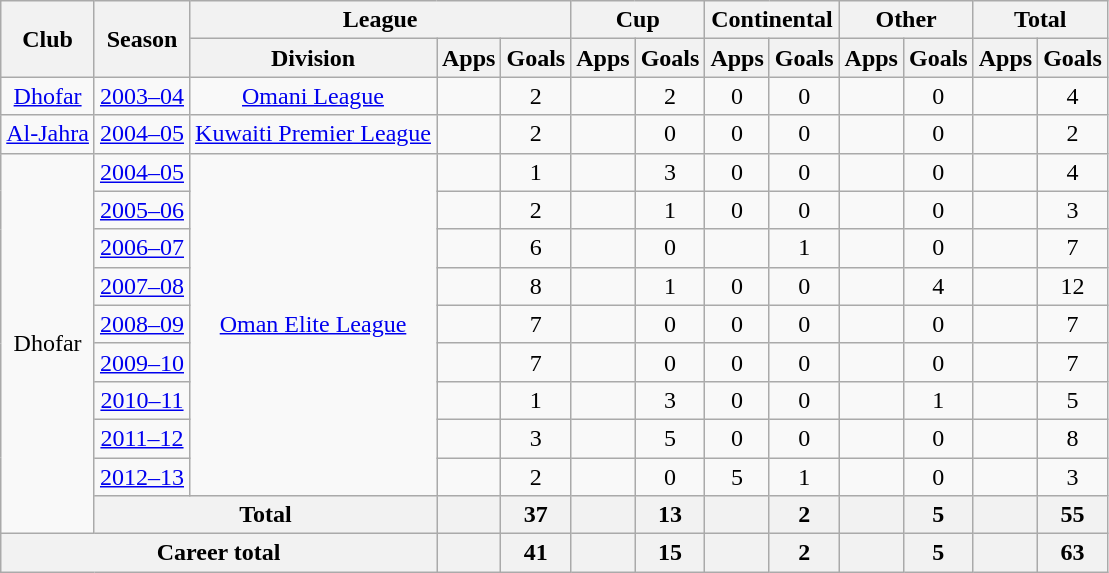<table class="wikitable" style="text-align:center">
<tr>
<th rowspan="2">Club</th>
<th rowspan="2">Season</th>
<th colspan="3">League</th>
<th colspan="2">Cup</th>
<th colspan="2">Continental</th>
<th colspan="2">Other</th>
<th colspan="2">Total</th>
</tr>
<tr>
<th>Division</th>
<th>Apps</th>
<th>Goals</th>
<th>Apps</th>
<th>Goals</th>
<th>Apps</th>
<th>Goals</th>
<th>Apps</th>
<th>Goals</th>
<th>Apps</th>
<th>Goals</th>
</tr>
<tr>
<td><a href='#'>Dhofar</a></td>
<td><a href='#'>2003–04</a></td>
<td><a href='#'>Omani League</a></td>
<td></td>
<td>2</td>
<td></td>
<td>2</td>
<td>0</td>
<td>0</td>
<td></td>
<td>0</td>
<td></td>
<td>4</td>
</tr>
<tr>
<td><a href='#'>Al-Jahra</a></td>
<td><a href='#'>2004–05</a></td>
<td><a href='#'>Kuwaiti Premier League</a></td>
<td></td>
<td>2</td>
<td></td>
<td>0</td>
<td>0</td>
<td>0</td>
<td></td>
<td>0</td>
<td></td>
<td>2</td>
</tr>
<tr>
<td rowspan="10">Dhofar</td>
<td><a href='#'>2004–05</a></td>
<td rowspan="9"><a href='#'>Oman Elite League</a></td>
<td></td>
<td>1</td>
<td></td>
<td>3</td>
<td>0</td>
<td>0</td>
<td></td>
<td>0</td>
<td></td>
<td>4</td>
</tr>
<tr>
<td><a href='#'>2005–06</a></td>
<td></td>
<td>2</td>
<td></td>
<td>1</td>
<td>0</td>
<td>0</td>
<td></td>
<td>0</td>
<td></td>
<td>3</td>
</tr>
<tr>
<td><a href='#'>2006–07</a></td>
<td></td>
<td>6</td>
<td></td>
<td>0</td>
<td></td>
<td>1</td>
<td></td>
<td>0</td>
<td></td>
<td>7</td>
</tr>
<tr>
<td><a href='#'>2007–08</a></td>
<td></td>
<td>8</td>
<td></td>
<td>1</td>
<td>0</td>
<td>0</td>
<td></td>
<td>4</td>
<td></td>
<td>12</td>
</tr>
<tr>
<td><a href='#'>2008–09</a></td>
<td></td>
<td>7</td>
<td></td>
<td>0</td>
<td>0</td>
<td>0</td>
<td></td>
<td>0</td>
<td></td>
<td>7</td>
</tr>
<tr>
<td><a href='#'>2009–10</a></td>
<td></td>
<td>7</td>
<td></td>
<td>0</td>
<td>0</td>
<td>0</td>
<td></td>
<td>0</td>
<td></td>
<td>7</td>
</tr>
<tr>
<td><a href='#'>2010–11</a></td>
<td></td>
<td>1</td>
<td></td>
<td>3</td>
<td>0</td>
<td>0</td>
<td></td>
<td>1</td>
<td></td>
<td>5</td>
</tr>
<tr>
<td><a href='#'>2011–12</a></td>
<td></td>
<td>3</td>
<td></td>
<td>5</td>
<td>0</td>
<td>0</td>
<td></td>
<td>0</td>
<td></td>
<td>8</td>
</tr>
<tr>
<td><a href='#'>2012–13</a></td>
<td></td>
<td>2</td>
<td></td>
<td>0</td>
<td>5</td>
<td>1</td>
<td></td>
<td>0</td>
<td></td>
<td>3</td>
</tr>
<tr>
<th colspan="2">Total</th>
<th></th>
<th>37</th>
<th></th>
<th>13</th>
<th></th>
<th>2</th>
<th></th>
<th>5</th>
<th></th>
<th>55</th>
</tr>
<tr>
<th colspan="3">Career total</th>
<th></th>
<th>41</th>
<th></th>
<th>15</th>
<th></th>
<th>2</th>
<th></th>
<th>5</th>
<th></th>
<th>63</th>
</tr>
</table>
